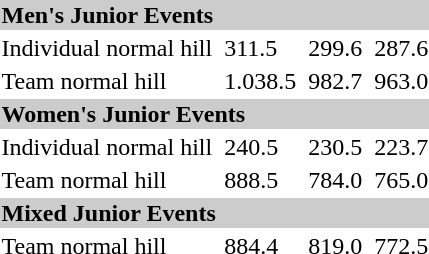<table>
<tr style="background:#ccc;">
<td colspan=7><strong>Men's Junior Events</strong></td>
</tr>
<tr>
<td>Individual normal hill</td>
<td></td>
<td>311.5</td>
<td></td>
<td>299.6</td>
<td></td>
<td>287.6</td>
</tr>
<tr>
<td>Team normal hill</td>
<td></td>
<td>1.038.5</td>
<td></td>
<td>982.7</td>
<td></td>
<td>963.0</td>
</tr>
<tr style="background:#ccc;">
<td colspan=7><strong>Women's Junior Events</strong></td>
</tr>
<tr>
<td>Individual normal hill</td>
<td></td>
<td>240.5</td>
<td></td>
<td>230.5</td>
<td></td>
<td>223.7</td>
</tr>
<tr>
<td>Team normal hill</td>
<td></td>
<td>888.5</td>
<td></td>
<td>784.0</td>
<td></td>
<td>765.0</td>
</tr>
<tr style="background:#ccc;">
<td colspan=7><strong>Mixed Junior Events</strong></td>
</tr>
<tr>
<td>Team normal hill</td>
<td></td>
<td>884.4</td>
<td></td>
<td>819.0</td>
<td></td>
<td>772.5</td>
</tr>
</table>
